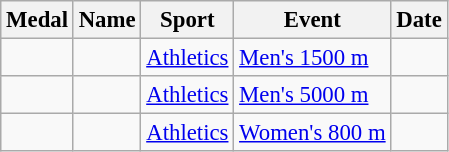<table class="wikitable sortable" style="font-size:95%">
<tr>
<th>Medal</th>
<th>Name</th>
<th>Sport</th>
<th>Event</th>
<th>Date</th>
</tr>
<tr>
<td></td>
<td></td>
<td><a href='#'>Athletics</a></td>
<td><a href='#'>Men's 1500 m</a></td>
<td></td>
</tr>
<tr>
<td></td>
<td></td>
<td><a href='#'>Athletics</a></td>
<td><a href='#'>Men's 5000 m</a></td>
<td></td>
</tr>
<tr>
<td></td>
<td></td>
<td><a href='#'>Athletics</a></td>
<td><a href='#'>Women's 800 m</a></td>
<td></td>
</tr>
</table>
